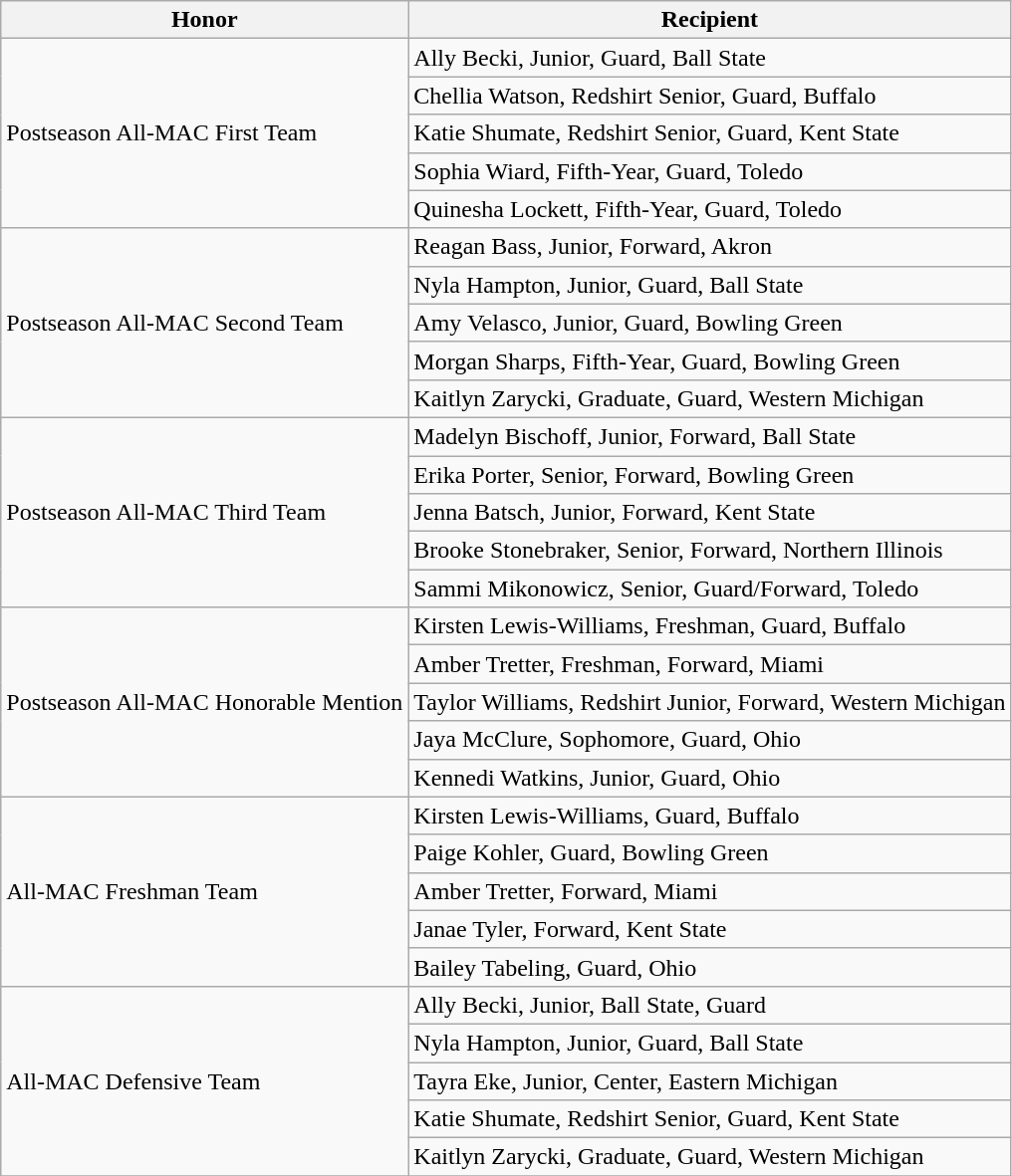<table class="wikitable" border="1">
<tr>
<th>Honor</th>
<th>Recipient</th>
</tr>
<tr>
<td rowspan=5 valign=middle>Postseason All-MAC First Team</td>
<td>Ally Becki, Junior, Guard, Ball State</td>
</tr>
<tr>
<td>Chellia Watson, Redshirt Senior, Guard, Buffalo</td>
</tr>
<tr>
<td>Katie Shumate, Redshirt Senior, Guard, Kent State</td>
</tr>
<tr>
<td>Sophia Wiard, Fifth-Year, Guard, Toledo</td>
</tr>
<tr>
<td>Quinesha Lockett, Fifth-Year, Guard, Toledo</td>
</tr>
<tr>
<td rowspan=5 valign=middle>Postseason All-MAC Second Team</td>
<td>Reagan Bass, Junior, Forward, Akron</td>
</tr>
<tr>
<td>Nyla Hampton, Junior, Guard, Ball State</td>
</tr>
<tr>
<td>Amy Velasco, Junior, Guard, Bowling Green</td>
</tr>
<tr>
<td>Morgan Sharps, Fifth-Year, Guard, Bowling Green</td>
</tr>
<tr>
<td>Kaitlyn Zarycki, Graduate, Guard, Western Michigan</td>
</tr>
<tr>
<td rowspan=5 valign=middle>Postseason All-MAC Third Team</td>
<td>Madelyn Bischoff, Junior, Forward, Ball State</td>
</tr>
<tr>
<td>Erika Porter, Senior, Forward, Bowling Green</td>
</tr>
<tr>
<td>Jenna Batsch, Junior, Forward, Kent State</td>
</tr>
<tr>
<td>Brooke Stonebraker, Senior, Forward, Northern Illinois</td>
</tr>
<tr>
<td>Sammi Mikonowicz, Senior, Guard/Forward, Toledo</td>
</tr>
<tr>
<td rowspan=5 valign=middle>Postseason All-MAC Honorable Mention</td>
<td>Kirsten Lewis-Williams, Freshman, Guard, Buffalo</td>
</tr>
<tr>
<td>Amber Tretter, Freshman, Forward, Miami</td>
</tr>
<tr>
<td>Taylor Williams, Redshirt Junior, Forward, Western Michigan</td>
</tr>
<tr>
<td>Jaya McClure, Sophomore, Guard, Ohio</td>
</tr>
<tr>
<td>Kennedi Watkins, Junior, Guard, Ohio</td>
</tr>
<tr>
<td rowspan=5 valign=middle>All-MAC Freshman Team</td>
<td>Kirsten Lewis-Williams, Guard, Buffalo</td>
</tr>
<tr>
<td>Paige Kohler, Guard, Bowling Green</td>
</tr>
<tr>
<td>Amber Tretter, Forward, Miami</td>
</tr>
<tr>
<td>Janae Tyler, Forward, Kent State</td>
</tr>
<tr>
<td>Bailey Tabeling, Guard, Ohio</td>
</tr>
<tr>
<td rowspan=5 valign=middle>All-MAC Defensive Team</td>
<td>Ally Becki, Junior, Ball State, Guard</td>
</tr>
<tr>
<td>Nyla Hampton, Junior, Guard, Ball State</td>
</tr>
<tr>
<td>Tayra Eke, Junior, Center, Eastern Michigan</td>
</tr>
<tr>
<td>Katie Shumate, Redshirt Senior, Guard, Kent State</td>
</tr>
<tr>
<td>Kaitlyn Zarycki, Graduate, Guard, Western Michigan</td>
</tr>
<tr>
</tr>
</table>
